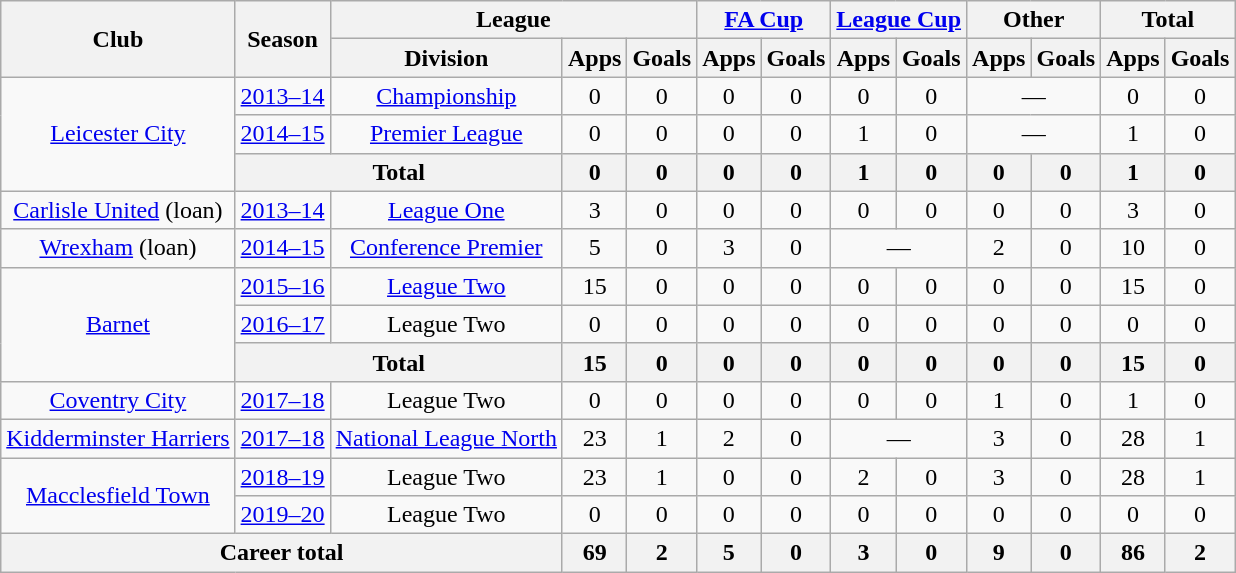<table class="wikitable" style="text-align:center">
<tr>
<th rowspan="2">Club</th>
<th rowspan="2">Season</th>
<th colspan="3">League</th>
<th colspan="2"><a href='#'>FA Cup</a></th>
<th colspan="2"><a href='#'>League Cup</a></th>
<th colspan="2">Other</th>
<th colspan="2">Total</th>
</tr>
<tr>
<th>Division</th>
<th>Apps</th>
<th>Goals</th>
<th>Apps</th>
<th>Goals</th>
<th>Apps</th>
<th>Goals</th>
<th>Apps</th>
<th>Goals</th>
<th>Apps</th>
<th>Goals</th>
</tr>
<tr>
<td rowspan="3"><a href='#'>Leicester City</a></td>
<td><a href='#'>2013–14</a></td>
<td><a href='#'>Championship</a></td>
<td>0</td>
<td>0</td>
<td>0</td>
<td>0</td>
<td>0</td>
<td>0</td>
<td colspan="2">—</td>
<td>0</td>
<td>0</td>
</tr>
<tr>
<td><a href='#'>2014–15</a></td>
<td><a href='#'>Premier League</a></td>
<td>0</td>
<td>0</td>
<td>0</td>
<td>0</td>
<td>1</td>
<td>0</td>
<td colspan="2">—</td>
<td>1</td>
<td>0</td>
</tr>
<tr>
<th colspan="2">Total</th>
<th>0</th>
<th>0</th>
<th>0</th>
<th>0</th>
<th>1</th>
<th>0</th>
<th>0</th>
<th>0</th>
<th>1</th>
<th>0</th>
</tr>
<tr>
<td><a href='#'>Carlisle United</a> (loan)</td>
<td><a href='#'>2013–14</a></td>
<td><a href='#'>League One</a></td>
<td>3</td>
<td>0</td>
<td>0</td>
<td>0</td>
<td>0</td>
<td>0</td>
<td>0</td>
<td>0</td>
<td>3</td>
<td>0</td>
</tr>
<tr>
<td><a href='#'>Wrexham</a> (loan)</td>
<td><a href='#'>2014–15</a></td>
<td><a href='#'>Conference Premier</a></td>
<td>5</td>
<td>0</td>
<td>3</td>
<td>0</td>
<td colspan="2">—</td>
<td>2</td>
<td>0</td>
<td>10</td>
<td>0</td>
</tr>
<tr>
<td rowspan="3"><a href='#'>Barnet</a></td>
<td><a href='#'>2015–16</a></td>
<td><a href='#'>League Two</a></td>
<td>15</td>
<td>0</td>
<td>0</td>
<td>0</td>
<td>0</td>
<td>0</td>
<td>0</td>
<td>0</td>
<td>15</td>
<td>0</td>
</tr>
<tr>
<td><a href='#'>2016–17</a></td>
<td>League Two</td>
<td>0</td>
<td>0</td>
<td>0</td>
<td>0</td>
<td>0</td>
<td>0</td>
<td>0</td>
<td>0</td>
<td>0</td>
<td>0</td>
</tr>
<tr>
<th colspan="2">Total</th>
<th>15</th>
<th>0</th>
<th>0</th>
<th>0</th>
<th>0</th>
<th>0</th>
<th>0</th>
<th>0</th>
<th>15</th>
<th>0</th>
</tr>
<tr>
<td><a href='#'>Coventry City</a></td>
<td><a href='#'>2017–18</a></td>
<td>League Two</td>
<td>0</td>
<td>0</td>
<td>0</td>
<td>0</td>
<td>0</td>
<td>0</td>
<td>1</td>
<td>0</td>
<td>1</td>
<td>0</td>
</tr>
<tr>
<td><a href='#'>Kidderminster Harriers</a></td>
<td><a href='#'>2017–18</a></td>
<td><a href='#'>National League North</a></td>
<td>23</td>
<td>1</td>
<td>2</td>
<td>0</td>
<td colspan="2">—</td>
<td>3</td>
<td>0</td>
<td>28</td>
<td>1</td>
</tr>
<tr>
<td rowspan="2"><a href='#'>Macclesfield Town</a></td>
<td><a href='#'>2018–19</a></td>
<td>League Two</td>
<td>23</td>
<td>1</td>
<td>0</td>
<td>0</td>
<td>2</td>
<td>0</td>
<td>3</td>
<td>0</td>
<td>28</td>
<td>1</td>
</tr>
<tr>
<td><a href='#'>2019–20</a></td>
<td>League Two</td>
<td>0</td>
<td>0</td>
<td>0</td>
<td>0</td>
<td>0</td>
<td>0</td>
<td>0</td>
<td>0</td>
<td>0</td>
<td>0</td>
</tr>
<tr>
<th colspan="3">Career total</th>
<th>69</th>
<th>2</th>
<th>5</th>
<th>0</th>
<th>3</th>
<th>0</th>
<th>9</th>
<th>0</th>
<th>86</th>
<th>2</th>
</tr>
</table>
